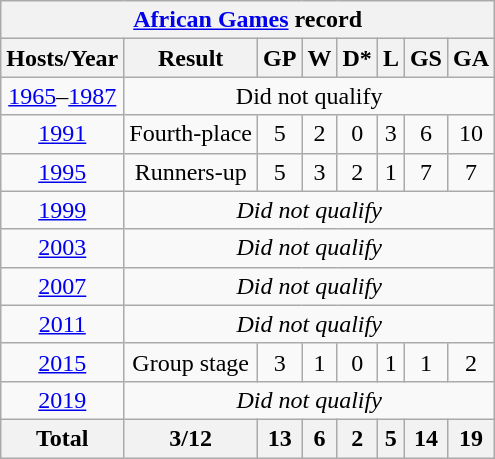<table class="wikitable" style="text-align: center;">
<tr>
<th colspan=9><a href='#'>African Games</a> record</th>
</tr>
<tr>
<th>Hosts/Year</th>
<th>Result</th>
<th>GP</th>
<th>W</th>
<th>D*</th>
<th>L</th>
<th>GS</th>
<th>GA</th>
</tr>
<tr>
<td><a href='#'>1965</a>–<a href='#'>1987</a></td>
<td colspan=8 rowspan=1>Did not qualify</td>
</tr>
<tr>
<td> <a href='#'>1991</a></td>
<td>Fourth-place</td>
<td>5</td>
<td>2</td>
<td>0</td>
<td>3</td>
<td>6</td>
<td>10</td>
</tr>
<tr>
<td> <a href='#'>1995</a></td>
<td>Runners-up</td>
<td>5</td>
<td>3</td>
<td>2</td>
<td>1</td>
<td>7</td>
<td>7</td>
</tr>
<tr>
<td> <a href='#'>1999</a></td>
<td Colspan=7><em>Did not qualify</em></td>
</tr>
<tr>
<td> <a href='#'>2003</a></td>
<td Colspan=7><em>Did not qualify</em></td>
</tr>
<tr>
<td> <a href='#'>2007</a></td>
<td Colspan=7><em>Did not qualify</em></td>
</tr>
<tr>
<td> <a href='#'>2011</a></td>
<td colspan=7><em>Did not qualify</em></td>
</tr>
<tr>
<td> <a href='#'>2015</a></td>
<td>Group stage</td>
<td>3</td>
<td>1</td>
<td>0</td>
<td>1</td>
<td>1</td>
<td>2</td>
</tr>
<tr>
<td> <a href='#'>2019</a></td>
<td colspan=7><em>Did not qualify</em></td>
</tr>
<tr>
<th>Total</th>
<th>3/12</th>
<th>13</th>
<th>6</th>
<th>2</th>
<th>5</th>
<th>14</th>
<th>19</th>
</tr>
</table>
